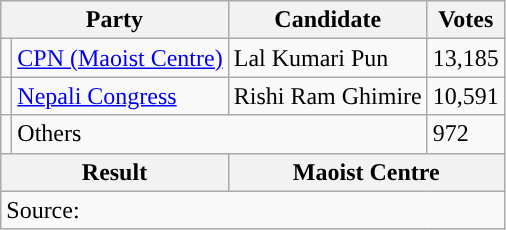<table class="wikitable">
<tr>
<th colspan="2">Party</th>
<th>Candidate</th>
<th>Votes</th>
</tr>
<tr>
<td style="background-color:"></td>
<td><a href='#'>CPN (Maoist Centre)</a></td>
<td>Lal Kumari Pun</td>
<td>13,185</td>
</tr>
<tr>
<td style="background-color:"></td>
<td><a href='#'>Nepali Congress</a></td>
<td>Rishi Ram Ghimire</td>
<td>10,591</td>
</tr>
<tr>
<td></td>
<td colspan="2">Others</td>
<td>972</td>
</tr>
<tr>
<th colspan="2">Result</th>
<th colspan="2">Maoist Centre</th>
</tr>
<tr>
<td colspan="4">Source: </td>
</tr>
</table>
